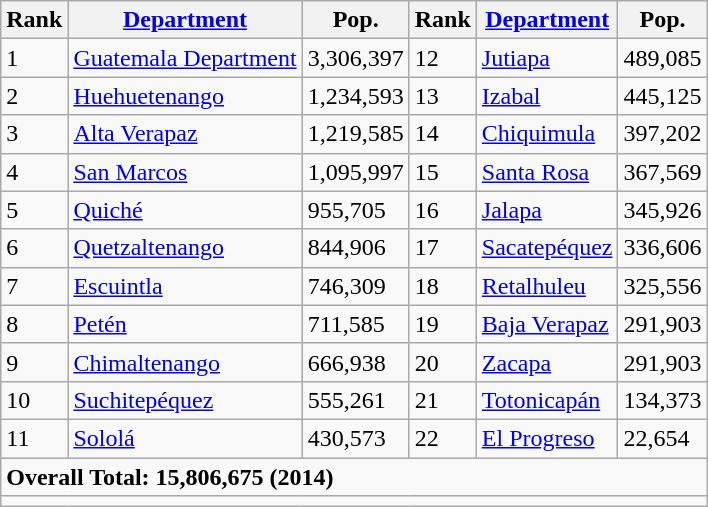<table class="wikitable">
<tr>
<th>Rank</th>
<th><a href='#'>Department</a></th>
<th>Pop.</th>
<th>Rank</th>
<th><a href='#'>Department</a></th>
<th>Pop.</th>
</tr>
<tr>
<td>1</td>
<td><a href='#'>Guatemala Department</a></td>
<td>3,306,397</td>
<td>12</td>
<td><a href='#'>Jutiapa</a></td>
<td>489,085</td>
</tr>
<tr>
<td>2</td>
<td><a href='#'>Huehuetenango</a></td>
<td>1,234,593</td>
<td>13</td>
<td><a href='#'>Izabal</a></td>
<td>445,125</td>
</tr>
<tr>
<td>3</td>
<td><a href='#'>Alta Verapaz</a></td>
<td>1,219,585</td>
<td>14</td>
<td><a href='#'>Chiquimula</a></td>
<td>397,202</td>
</tr>
<tr>
<td>4</td>
<td><a href='#'>San Marcos</a></td>
<td>1,095,997</td>
<td>15</td>
<td><a href='#'>Santa Rosa</a></td>
<td>367,569</td>
</tr>
<tr>
<td>5</td>
<td><a href='#'>Quiché</a></td>
<td>955,705</td>
<td>16</td>
<td><a href='#'>Jalapa</a></td>
<td>345,926</td>
</tr>
<tr>
<td>6</td>
<td><a href='#'>Quetzaltenango</a></td>
<td>844,906</td>
<td>17</td>
<td><a href='#'>Sacatepéquez</a></td>
<td>336,606</td>
</tr>
<tr>
<td>7</td>
<td><a href='#'>Escuintla</a></td>
<td>746,309</td>
<td>18</td>
<td><a href='#'>Retalhuleu</a></td>
<td>325,556</td>
</tr>
<tr>
<td>8</td>
<td><a href='#'>Petén</a></td>
<td>711,585</td>
<td>19</td>
<td><a href='#'>Baja Verapaz</a></td>
<td>291,903</td>
</tr>
<tr>
<td>9</td>
<td><a href='#'>Chimaltenango</a></td>
<td>666,938</td>
<td>20</td>
<td><a href='#'>Zacapa</a></td>
<td>291,903</td>
</tr>
<tr>
<td>10</td>
<td><a href='#'>Suchitepéquez</a></td>
<td>555,261</td>
<td>21</td>
<td><a href='#'>Totonicapán</a></td>
<td>134,373</td>
</tr>
<tr>
<td>11</td>
<td><a href='#'>Sololá</a></td>
<td>430,573</td>
<td>22</td>
<td><a href='#'>El Progreso</a></td>
<td>22,654</td>
</tr>
<tr>
<td colspan="6"><strong>Overall Total: 15,806,675 (2014)</strong></td>
</tr>
<tr>
<td colspan="6"></td>
</tr>
</table>
